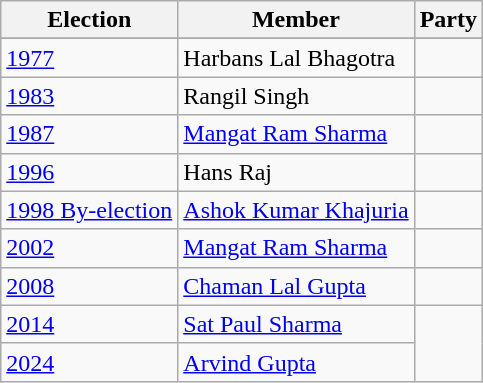<table class="wikitable sortable">
<tr>
<th>Election</th>
<th>Member</th>
<th colspan=2>Party</th>
</tr>
<tr>
</tr>
<tr>
</tr>
<tr>
</tr>
<tr>
<td><a href='#'>1977</a></td>
<td>Harbans Lal Bhagotra</td>
<td></td>
</tr>
<tr>
<td><a href='#'>1983</a></td>
<td>Rangil Singh</td>
<td></td>
</tr>
<tr>
<td><a href='#'>1987</a></td>
<td><a href='#'>Mangat Ram Sharma</a></td>
</tr>
<tr>
<td><a href='#'>1996</a></td>
<td>Hans Raj</td>
<td></td>
</tr>
<tr>
<td><a href='#'>1998 By-election</a></td>
<td><a href='#'>Ashok Kumar Khajuria</a></td>
</tr>
<tr>
<td><a href='#'>2002</a></td>
<td><a href='#'>Mangat Ram Sharma</a></td>
<td></td>
</tr>
<tr>
<td><a href='#'>2008</a></td>
<td><a href='#'>Chaman Lal Gupta</a></td>
<td></td>
</tr>
<tr>
<td><a href='#'>2014</a></td>
<td><a href='#'>Sat Paul Sharma</a></td>
</tr>
<tr>
<td><a href='#'>2024</a></td>
<td><a href='#'>Arvind Gupta</a></td>
</tr>
</table>
